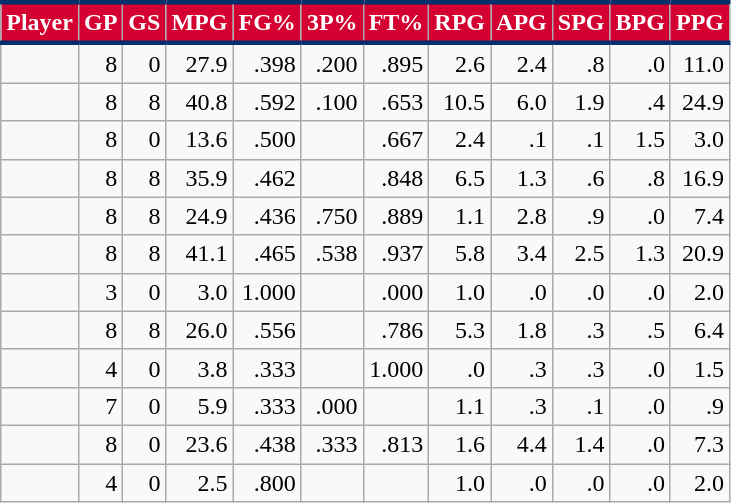<table class="wikitable sortable" style="text-align:right;">
<tr>
<th style="background:#D50032; color:#FFFFFF; border-top:#002F6C 3px solid; border-bottom:#002F6C 3px solid;">Player</th>
<th style="background:#D50032; color:#FFFFFF; border-top:#002F6C 3px solid; border-bottom:#002F6C 3px solid;">GP</th>
<th style="background:#D50032; color:#FFFFFF; border-top:#002F6C 3px solid; border-bottom:#002F6C 3px solid;">GS</th>
<th style="background:#D50032; color:#FFFFFF; border-top:#002F6C 3px solid; border-bottom:#002F6C 3px solid;">MPG</th>
<th style="background:#D50032; color:#FFFFFF; border-top:#002F6C 3px solid; border-bottom:#002F6C 3px solid;">FG%</th>
<th style="background:#D50032; color:#FFFFFF; border-top:#002F6C 3px solid; border-bottom:#002F6C 3px solid;">3P%</th>
<th style="background:#D50032; color:#FFFFFF; border-top:#002F6C 3px solid; border-bottom:#002F6C 3px solid;">FT%</th>
<th style="background:#D50032; color:#FFFFFF; border-top:#002F6C 3px solid; border-bottom:#002F6C 3px solid;">RPG</th>
<th style="background:#D50032; color:#FFFFFF; border-top:#002F6C 3px solid; border-bottom:#002F6C 3px solid;">APG</th>
<th style="background:#D50032; color:#FFFFFF; border-top:#002F6C 3px solid; border-bottom:#002F6C 3px solid;">SPG</th>
<th style="background:#D50032; color:#FFFFFF; border-top:#002F6C 3px solid; border-bottom:#002F6C 3px solid;">BPG</th>
<th style="background:#D50032; color:#FFFFFF; border-top:#002F6C 3px solid; border-bottom:#002F6C 3px solid;">PPG</th>
</tr>
<tr>
<td style="text-align:left;"></td>
<td>8</td>
<td>0</td>
<td>27.9</td>
<td>.398</td>
<td>.200</td>
<td>.895</td>
<td>2.6</td>
<td>2.4</td>
<td>.8</td>
<td>.0</td>
<td>11.0</td>
</tr>
<tr>
<td style="text-align:left;"></td>
<td>8</td>
<td>8</td>
<td>40.8</td>
<td>.592</td>
<td>.100</td>
<td>.653</td>
<td>10.5</td>
<td>6.0</td>
<td>1.9</td>
<td>.4</td>
<td>24.9</td>
</tr>
<tr>
<td style="text-align:left;"></td>
<td>8</td>
<td>0</td>
<td>13.6</td>
<td>.500</td>
<td></td>
<td>.667</td>
<td>2.4</td>
<td>.1</td>
<td>.1</td>
<td>1.5</td>
<td>3.0</td>
</tr>
<tr>
<td style="text-align:left;"></td>
<td>8</td>
<td>8</td>
<td>35.9</td>
<td>.462</td>
<td></td>
<td>.848</td>
<td>6.5</td>
<td>1.3</td>
<td>.6</td>
<td>.8</td>
<td>16.9</td>
</tr>
<tr>
<td style="text-align:left;"></td>
<td>8</td>
<td>8</td>
<td>24.9</td>
<td>.436</td>
<td>.750</td>
<td>.889</td>
<td>1.1</td>
<td>2.8</td>
<td>.9</td>
<td>.0</td>
<td>7.4</td>
</tr>
<tr>
<td style="text-align:left;"></td>
<td>8</td>
<td>8</td>
<td>41.1</td>
<td>.465</td>
<td>.538</td>
<td>.937</td>
<td>5.8</td>
<td>3.4</td>
<td>2.5</td>
<td>1.3</td>
<td>20.9</td>
</tr>
<tr>
<td style="text-align:left;"></td>
<td>3</td>
<td>0</td>
<td>3.0</td>
<td>1.000</td>
<td></td>
<td>.000</td>
<td>1.0</td>
<td>.0</td>
<td>.0</td>
<td>.0</td>
<td>2.0</td>
</tr>
<tr>
<td style="text-align:left;"></td>
<td>8</td>
<td>8</td>
<td>26.0</td>
<td>.556</td>
<td></td>
<td>.786</td>
<td>5.3</td>
<td>1.8</td>
<td>.3</td>
<td>.5</td>
<td>6.4</td>
</tr>
<tr>
<td style="text-align:left;"></td>
<td>4</td>
<td>0</td>
<td>3.8</td>
<td>.333</td>
<td></td>
<td>1.000</td>
<td>.0</td>
<td>.3</td>
<td>.3</td>
<td>.0</td>
<td>1.5</td>
</tr>
<tr>
<td style="text-align:left;"></td>
<td>7</td>
<td>0</td>
<td>5.9</td>
<td>.333</td>
<td>.000</td>
<td></td>
<td>1.1</td>
<td>.3</td>
<td>.1</td>
<td>.0</td>
<td>.9</td>
</tr>
<tr>
<td style="text-align:left;"></td>
<td>8</td>
<td>0</td>
<td>23.6</td>
<td>.438</td>
<td>.333</td>
<td>.813</td>
<td>1.6</td>
<td>4.4</td>
<td>1.4</td>
<td>.0</td>
<td>7.3</td>
</tr>
<tr>
<td style="text-align:left;"></td>
<td>4</td>
<td>0</td>
<td>2.5</td>
<td>.800</td>
<td></td>
<td></td>
<td>1.0</td>
<td>.0</td>
<td>.0</td>
<td>.0</td>
<td>2.0</td>
</tr>
</table>
